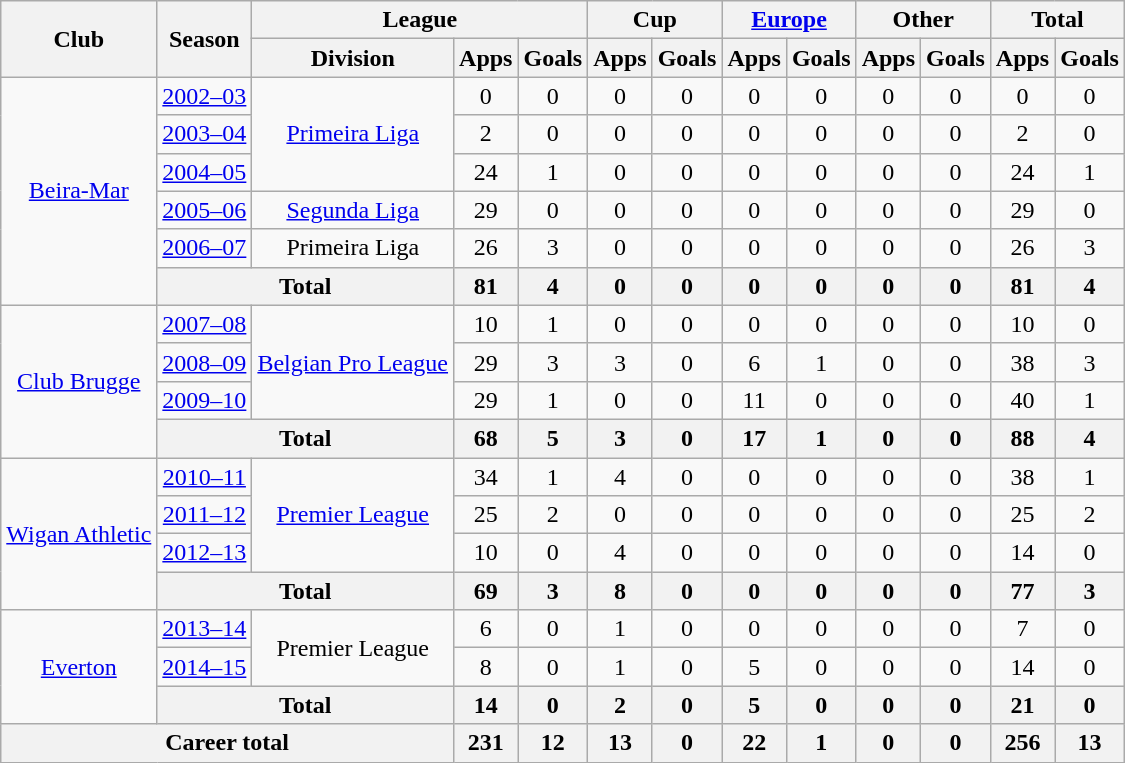<table class="wikitable" style="text-align:center">
<tr>
<th rowspan="2">Club</th>
<th rowspan="2">Season</th>
<th colspan="3">League</th>
<th colspan="2">Cup</th>
<th colspan="2"><a href='#'>Europe</a></th>
<th colspan="2">Other</th>
<th colspan="2">Total</th>
</tr>
<tr>
<th>Division</th>
<th>Apps</th>
<th>Goals</th>
<th>Apps</th>
<th>Goals</th>
<th>Apps</th>
<th>Goals</th>
<th>Apps</th>
<th>Goals</th>
<th>Apps</th>
<th>Goals</th>
</tr>
<tr>
<td rowspan="6"><a href='#'>Beira-Mar</a></td>
<td><a href='#'>2002–03</a></td>
<td rowspan="3"><a href='#'>Primeira Liga</a></td>
<td>0</td>
<td>0</td>
<td>0</td>
<td>0</td>
<td>0</td>
<td>0</td>
<td>0</td>
<td>0</td>
<td>0</td>
<td>0</td>
</tr>
<tr>
<td><a href='#'>2003–04</a></td>
<td>2</td>
<td>0</td>
<td>0</td>
<td>0</td>
<td>0</td>
<td>0</td>
<td>0</td>
<td>0</td>
<td>2</td>
<td>0</td>
</tr>
<tr>
<td><a href='#'>2004–05</a></td>
<td>24</td>
<td>1</td>
<td>0</td>
<td>0</td>
<td>0</td>
<td>0</td>
<td>0</td>
<td>0</td>
<td>24</td>
<td>1</td>
</tr>
<tr>
<td><a href='#'>2005–06</a></td>
<td><a href='#'>Segunda Liga</a></td>
<td>29</td>
<td>0</td>
<td>0</td>
<td>0</td>
<td>0</td>
<td>0</td>
<td>0</td>
<td>0</td>
<td>29</td>
<td>0</td>
</tr>
<tr>
<td><a href='#'>2006–07</a></td>
<td>Primeira Liga</td>
<td>26</td>
<td>3</td>
<td>0</td>
<td>0</td>
<td>0</td>
<td>0</td>
<td>0</td>
<td>0</td>
<td>26</td>
<td>3</td>
</tr>
<tr>
<th colspan="2">Total</th>
<th>81</th>
<th>4</th>
<th>0</th>
<th>0</th>
<th>0</th>
<th>0</th>
<th>0</th>
<th>0</th>
<th>81</th>
<th>4</th>
</tr>
<tr>
<td rowspan="4"><a href='#'>Club Brugge</a></td>
<td><a href='#'>2007–08</a></td>
<td rowspan="3"><a href='#'>Belgian Pro League</a></td>
<td>10</td>
<td>1</td>
<td>0</td>
<td>0</td>
<td>0</td>
<td>0</td>
<td>0</td>
<td>0</td>
<td>10</td>
<td>0</td>
</tr>
<tr>
<td><a href='#'>2008–09</a></td>
<td>29</td>
<td>3</td>
<td>3</td>
<td>0</td>
<td>6</td>
<td>1</td>
<td>0</td>
<td>0</td>
<td>38</td>
<td>3</td>
</tr>
<tr>
<td><a href='#'>2009–10</a></td>
<td>29</td>
<td>1</td>
<td>0</td>
<td>0</td>
<td>11</td>
<td>0</td>
<td>0</td>
<td>0</td>
<td>40</td>
<td>1</td>
</tr>
<tr>
<th colspan="2">Total</th>
<th>68</th>
<th>5</th>
<th>3</th>
<th>0</th>
<th>17</th>
<th>1</th>
<th>0</th>
<th>0</th>
<th>88</th>
<th>4</th>
</tr>
<tr>
<td rowspan="4"><a href='#'>Wigan Athletic</a></td>
<td><a href='#'>2010–11</a></td>
<td rowspan="3"><a href='#'>Premier League</a></td>
<td>34</td>
<td>1</td>
<td>4</td>
<td>0</td>
<td>0</td>
<td>0</td>
<td>0</td>
<td>0</td>
<td>38</td>
<td>1</td>
</tr>
<tr>
<td><a href='#'>2011–12</a></td>
<td>25</td>
<td>2</td>
<td>0</td>
<td>0</td>
<td>0</td>
<td>0</td>
<td>0</td>
<td>0</td>
<td>25</td>
<td>2</td>
</tr>
<tr>
<td><a href='#'>2012–13</a></td>
<td>10</td>
<td>0</td>
<td>4</td>
<td>0</td>
<td>0</td>
<td>0</td>
<td>0</td>
<td>0</td>
<td>14</td>
<td>0</td>
</tr>
<tr>
<th colspan="2">Total</th>
<th>69</th>
<th>3</th>
<th>8</th>
<th>0</th>
<th>0</th>
<th>0</th>
<th>0</th>
<th>0</th>
<th>77</th>
<th>3</th>
</tr>
<tr>
<td rowspan="3"><a href='#'>Everton</a></td>
<td><a href='#'>2013–14</a></td>
<td rowspan="2">Premier League</td>
<td>6</td>
<td>0</td>
<td>1</td>
<td>0</td>
<td>0</td>
<td>0</td>
<td>0</td>
<td>0</td>
<td>7</td>
<td>0</td>
</tr>
<tr>
<td><a href='#'>2014–15</a></td>
<td>8</td>
<td>0</td>
<td>1</td>
<td>0</td>
<td>5</td>
<td>0</td>
<td>0</td>
<td>0</td>
<td>14</td>
<td>0</td>
</tr>
<tr>
<th colspan="2">Total</th>
<th>14</th>
<th>0</th>
<th>2</th>
<th>0</th>
<th>5</th>
<th>0</th>
<th>0</th>
<th>0</th>
<th>21</th>
<th>0</th>
</tr>
<tr>
<th colspan="3">Career total</th>
<th>231</th>
<th>12</th>
<th>13</th>
<th>0</th>
<th>22</th>
<th>1</th>
<th>0</th>
<th>0</th>
<th>256</th>
<th>13</th>
</tr>
</table>
